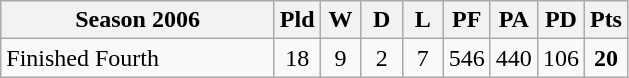<table class="wikitable" style="text-align:center;">
<tr>
<th width=175>Season 2006</th>
<th width=20 abbr="Played">Pld</th>
<th width=20 abbr="Won">W</th>
<th width=20 abbr="Drawn">D</th>
<th width=20 abbr="Lost">L</th>
<th width=20 abbr="Points for">PF</th>
<th width=20 abbr="Points against">PA</th>
<th width=20 abbr="Points difference">PD</th>
<th width=20 abbr="Points">Pts</th>
</tr>
<tr>
<td style="text-align:left;">Finished Fourth</td>
<td>18</td>
<td>9</td>
<td>2</td>
<td>7</td>
<td>546</td>
<td>440</td>
<td>106</td>
<td><strong>20</strong></td>
</tr>
</table>
